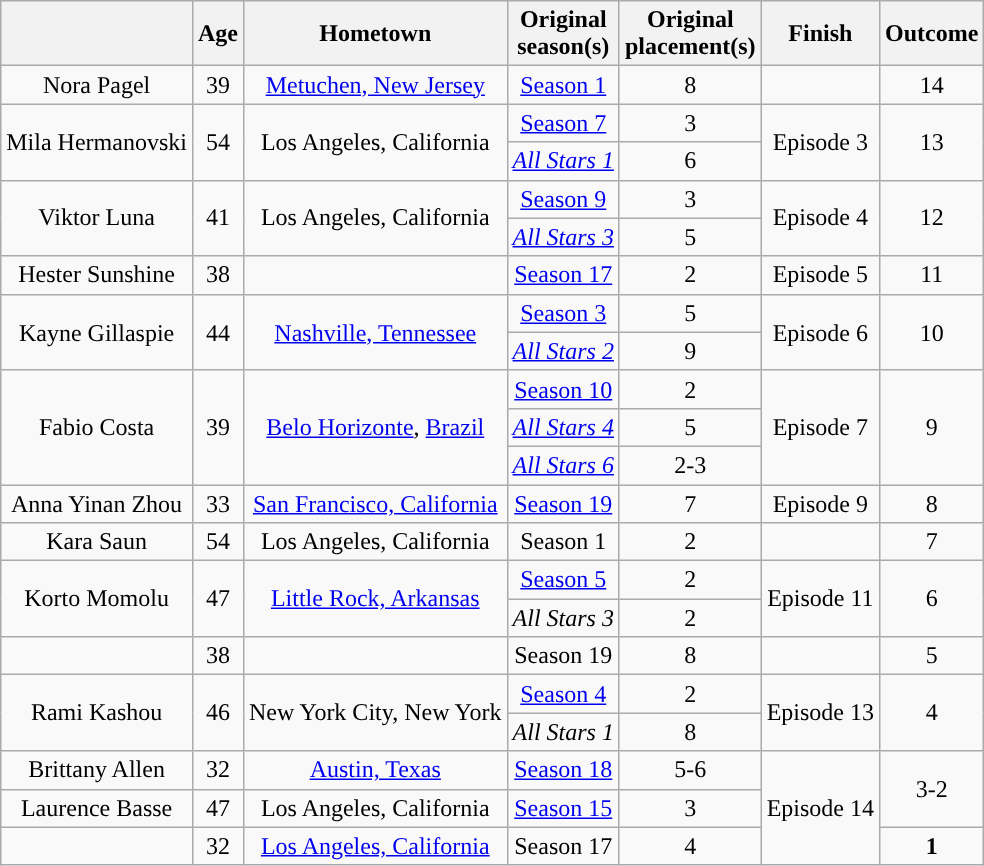<table class="wikitable sortable" style="text-align:center;">
<tr>
<th></th>
<th>Age</th>
<th>Hometown</th>
<th>Original<br>season(s)</th>
<th>Original<br>placement(s)</th>
<th>Finish</th>
<th>Outcome</th>
</tr>
<tr>
<td>Nora Pagel</td>
<td>39</td>
<td><a href='#'>Metuchen, New Jersey</a></td>
<td><a href='#'>Season 1</a></td>
<td>8</td>
<td></td>
<td>14</td>
</tr>
<tr>
<td rowspan="2">Mila Hermanovski</td>
<td rowspan="2">54</td>
<td rowspan="2">Los Angeles, California</td>
<td><a href='#'>Season 7</a></td>
<td>3</td>
<td rowspan="2">Episode 3</td>
<td rowspan="2">13</td>
</tr>
<tr>
<td><a href='#'><em>All Stars 1</em></a></td>
<td>6</td>
</tr>
<tr>
<td rowspan="2">Viktor Luna</td>
<td rowspan="2">41</td>
<td rowspan="2">Los Angeles, California</td>
<td><a href='#'>Season 9</a></td>
<td>3</td>
<td rowspan="2">Episode 4</td>
<td rowspan="2">12</td>
</tr>
<tr>
<td><a href='#'><em>All Stars 3</em></a></td>
<td>5</td>
</tr>
<tr>
<td>Hester Sunshine</td>
<td>38</td>
<td></td>
<td><a href='#'>Season 17</a></td>
<td>2</td>
<td>Episode 5</td>
<td>11</td>
</tr>
<tr>
<td rowspan="2">Kayne Gillaspie</td>
<td rowspan="2">44</td>
<td rowspan="2"><a href='#'>Nashville, Tennessee</a></td>
<td><a href='#'>Season 3</a></td>
<td>5</td>
<td rowspan="2">Episode 6</td>
<td rowspan="2">10</td>
</tr>
<tr>
<td><a href='#'><em>All Stars 2</em></a></td>
<td>9</td>
</tr>
<tr>
<td rowspan="3">Fabio Costa</td>
<td rowspan="3">39</td>
<td rowspan="3"><a href='#'>Belo Horizonte</a>, <a href='#'>Brazil</a></td>
<td><a href='#'>Season 10</a></td>
<td>2</td>
<td rowspan="3">Episode 7</td>
<td rowspan="3">9</td>
</tr>
<tr>
<td><a href='#'><em>All Stars 4</em></a></td>
<td>5</td>
</tr>
<tr>
<td><a href='#'><em>All Stars 6</em></a></td>
<td>2-3</td>
</tr>
<tr>
<td>Anna Yinan Zhou</td>
<td>33</td>
<td><a href='#'>San Francisco, California</a></td>
<td><a href='#'>Season 19</a></td>
<td>7</td>
<td>Episode 9</td>
<td>8</td>
</tr>
<tr>
<td>Kara Saun</td>
<td>54</td>
<td>Los Angeles, California</td>
<td>Season 1</td>
<td>2</td>
<td></td>
<td>7</td>
</tr>
<tr>
<td rowspan="2">Korto Momolu</td>
<td rowspan="2">47</td>
<td rowspan="2"><a href='#'>Little Rock, Arkansas</a></td>
<td><a href='#'>Season 5</a></td>
<td>2</td>
<td rowspan="2">Episode 11</td>
<td rowspan="2">6</td>
</tr>
<tr>
<td><em>All Stars 3</em></td>
<td>2</td>
</tr>
<tr>
<td></td>
<td>38</td>
<td></td>
<td>Season 19</td>
<td>8</td>
<td></td>
<td>5</td>
</tr>
<tr>
<td rowspan="2">Rami Kashou</td>
<td rowspan="2">46</td>
<td rowspan="2">New York City, New York</td>
<td><a href='#'>Season 4</a></td>
<td>2</td>
<td rowspan="2">Episode 13</td>
<td rowspan="2">4</td>
</tr>
<tr>
<td><em>All Stars 1</em></td>
<td>8</td>
</tr>
<tr>
<td>Brittany Allen</td>
<td>32</td>
<td><a href='#'>Austin, Texas</a></td>
<td><a href='#'>Season 18</a></td>
<td>5-6</td>
<td rowspan="3">Episode 14</td>
<td rowspan="2">3-2</td>
</tr>
<tr>
<td>Laurence Basse</td>
<td>47</td>
<td>Los Angeles, California</td>
<td><a href='#'>Season 15</a></td>
<td>3</td>
</tr>
<tr>
<td></td>
<td>32</td>
<td><a href='#'>Los Angeles, California</a></td>
<td>Season 17</td>
<td>4</td>
<td><strong>1</strong></td>
</tr>
</table>
